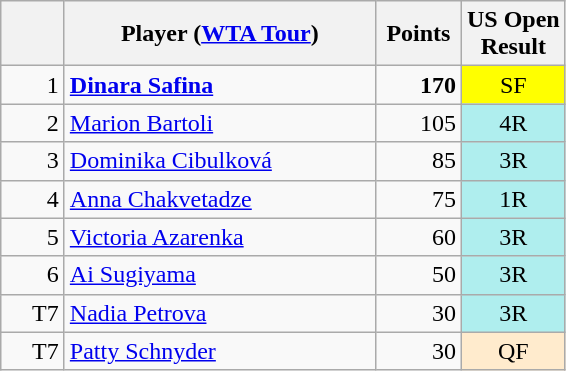<table class="wikitable">
<tr>
<th> </th>
<th>Player (<a href='#'>WTA Tour</a>)</th>
<th>Points</th>
<th>US Open<br>Result</th>
</tr>
<tr>
<td align="right" width="35">1</td>
<td align="left" width="200"> <strong><a href='#'>Dinara Safina</a></strong></td>
<td align="right" width="50"><strong>170</strong></td>
<td align="center" style="background:yellow;">SF</td>
</tr>
<tr>
<td align="right" width="35">2</td>
<td align="left" width="200"> <a href='#'>Marion Bartoli</a></td>
<td align="right" width="50">105</td>
<td align="center" style="background:#afeeee;">4R</td>
</tr>
<tr>
<td align="right" width="35">3</td>
<td align="left" width="200"> <a href='#'>Dominika Cibulková</a></td>
<td align="right" width="50">85</td>
<td align="center" style="background:#afeeee;">3R</td>
</tr>
<tr>
<td align="right" width="35">4</td>
<td align="left" width="200"> <a href='#'>Anna Chakvetadze</a></td>
<td align="right" width="50">75</td>
<td align="center" style="background:#afeeee;">1R</td>
</tr>
<tr>
<td align="right" width="35">5</td>
<td align="left" width="200"> <a href='#'>Victoria Azarenka</a></td>
<td align="right" width="50">60</td>
<td align="center" style="background:#afeeee;">3R</td>
</tr>
<tr>
<td align="right" width="35">6</td>
<td align="left" width="200"> <a href='#'>Ai Sugiyama</a></td>
<td align="right" width="50">50</td>
<td align="center" style="background:#afeeee;">3R</td>
</tr>
<tr>
<td align="right" width="35">T7</td>
<td align="left" width="200"> <a href='#'>Nadia Petrova</a></td>
<td align="right" width="50">30</td>
<td align="center" style="background:#afeeee;">3R</td>
</tr>
<tr>
<td align="right" width="35">T7</td>
<td align="left" width="200"> <a href='#'>Patty Schnyder</a></td>
<td align="right" width="50">30</td>
<td align="center" style="background:#ffebcd;">QF</td>
</tr>
</table>
